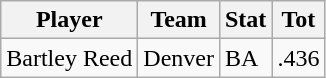<table class="wikitable">
<tr>
<th>Player</th>
<th>Team</th>
<th>Stat</th>
<th>Tot</th>
</tr>
<tr>
<td>Bartley Reed</td>
<td>Denver</td>
<td>BA</td>
<td>.436</td>
</tr>
</table>
